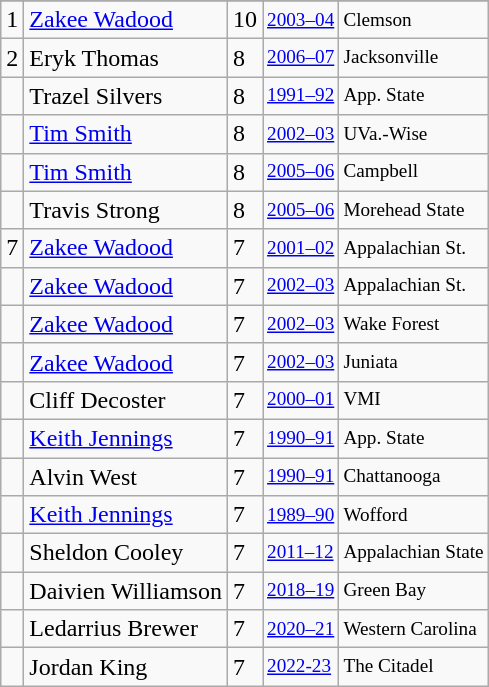<table class="wikitable">
<tr>
</tr>
<tr>
<td>1</td>
<td><a href='#'>Zakee Wadood</a></td>
<td>10</td>
<td style="font-size:80%;"><a href='#'>2003–04</a></td>
<td style="font-size:80%;">Clemson</td>
</tr>
<tr>
<td>2</td>
<td>Eryk Thomas</td>
<td>8</td>
<td style="font-size:80%;"><a href='#'>2006–07</a></td>
<td style="font-size:80%;">Jacksonville</td>
</tr>
<tr>
<td></td>
<td>Trazel Silvers</td>
<td>8</td>
<td style="font-size:80%;"><a href='#'>1991–92</a></td>
<td style="font-size:80%;">App. State</td>
</tr>
<tr>
<td></td>
<td><a href='#'>Tim Smith</a></td>
<td>8</td>
<td style="font-size:80%;"><a href='#'>2002–03</a></td>
<td style="font-size:80%;">UVa.-Wise</td>
</tr>
<tr>
<td></td>
<td><a href='#'>Tim Smith</a></td>
<td>8</td>
<td style="font-size:80%;"><a href='#'>2005–06</a></td>
<td style="font-size:80%;">Campbell</td>
</tr>
<tr>
<td></td>
<td>Travis Strong</td>
<td>8</td>
<td style="font-size:80%;"><a href='#'>2005–06</a></td>
<td style="font-size:80%;">Morehead State</td>
</tr>
<tr>
<td>7</td>
<td><a href='#'>Zakee Wadood</a></td>
<td>7</td>
<td style="font-size:80%;"><a href='#'>2001–02</a></td>
<td style="font-size:80%;">Appalachian St.</td>
</tr>
<tr>
<td></td>
<td><a href='#'>Zakee Wadood</a></td>
<td>7</td>
<td style="font-size:80%;"><a href='#'>2002–03</a></td>
<td style="font-size:80%;">Appalachian St.</td>
</tr>
<tr>
<td></td>
<td><a href='#'>Zakee Wadood</a></td>
<td>7</td>
<td style="font-size:80%;"><a href='#'>2002–03</a></td>
<td style="font-size:80%;">Wake Forest</td>
</tr>
<tr>
<td></td>
<td><a href='#'>Zakee Wadood</a></td>
<td>7</td>
<td style="font-size:80%;"><a href='#'>2002–03</a></td>
<td style="font-size:80%;">Juniata</td>
</tr>
<tr>
<td></td>
<td>Cliff Decoster</td>
<td>7</td>
<td style="font-size:80%;"><a href='#'>2000–01</a></td>
<td style="font-size:80%;">VMI</td>
</tr>
<tr>
<td></td>
<td><a href='#'>Keith Jennings</a></td>
<td>7</td>
<td style="font-size:80%;"><a href='#'>1990–91</a></td>
<td style="font-size:80%;">App. State</td>
</tr>
<tr>
<td></td>
<td>Alvin West</td>
<td>7</td>
<td style="font-size:80%;"><a href='#'>1990–91</a></td>
<td style="font-size:80%;">Chattanooga</td>
</tr>
<tr>
<td></td>
<td><a href='#'>Keith Jennings</a></td>
<td>7</td>
<td style="font-size:80%;"><a href='#'>1989–90</a></td>
<td style="font-size:80%;">Wofford</td>
</tr>
<tr>
<td></td>
<td>Sheldon Cooley</td>
<td>7</td>
<td style="font-size:80%;"><a href='#'>2011–12</a></td>
<td style="font-size:80%;">Appalachian State</td>
</tr>
<tr>
<td></td>
<td>Daivien Williamson</td>
<td>7</td>
<td style="font-size:80%;"><a href='#'>2018–19</a></td>
<td style="font-size:80%;">Green Bay</td>
</tr>
<tr>
<td></td>
<td>Ledarrius Brewer</td>
<td>7</td>
<td style="font-size:80%;"><a href='#'>2020–21</a></td>
<td style="font-size:80%;">Western Carolina</td>
</tr>
<tr>
<td></td>
<td>Jordan King</td>
<td>7</td>
<td style="font-size:80%;"><a href='#'>2022-23</a></td>
<td style="font-size:80%;">The Citadel</td>
</tr>
</table>
